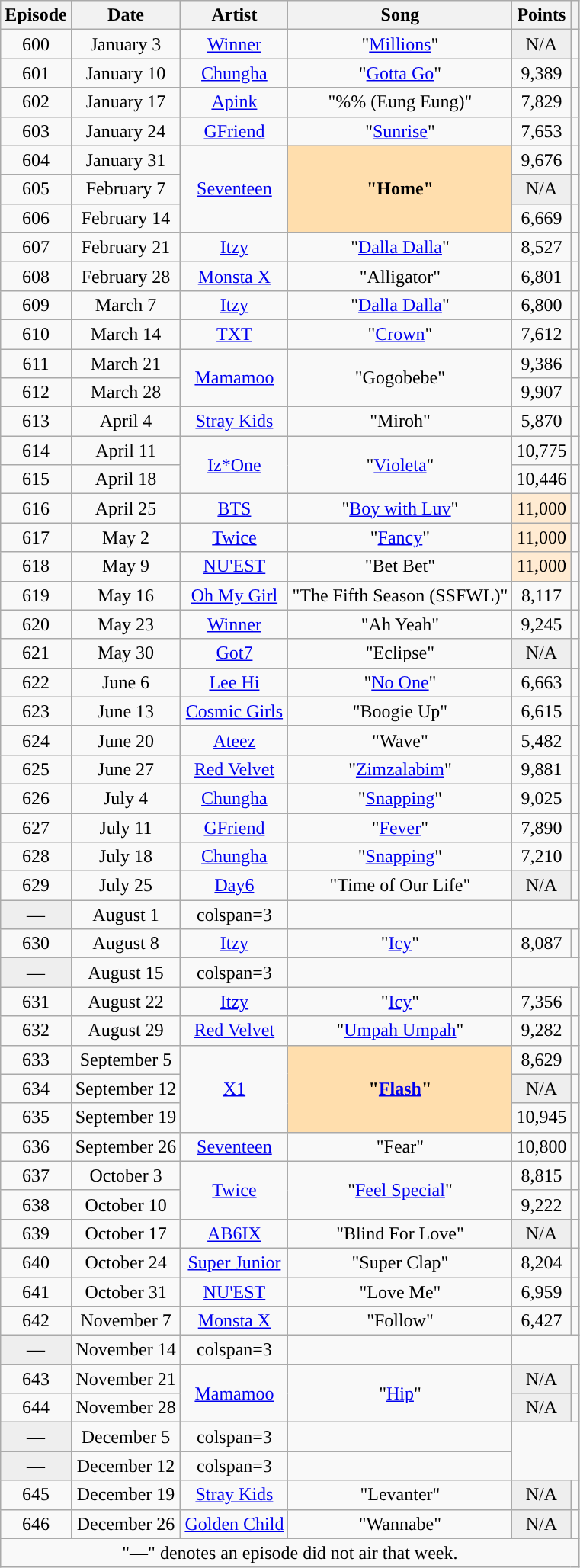<table class="wikitable sortable" style=text-align:center>
<tr>
<th scope="col">Episode</th>
<th scope="col">Date</th>
<th scope="col">Artist</th>
<th scope="col">Song</th>
<th scope="col">Points</th>
<th scope="col" class="unsortable"></th>
</tr>
<tr>
<td>600</td>
<td>January 3</td>
<td><a href='#'>Winner</a></td>
<td>"<a href='#'>Millions</a>"</td>
<td style="background:#eee;">N/A</td>
<td></td>
</tr>
<tr>
<td>601</td>
<td>January 10</td>
<td><a href='#'>Chungha</a></td>
<td>"<a href='#'>Gotta Go</a>"</td>
<td>9,389</td>
<td></td>
</tr>
<tr>
<td>602</td>
<td>January 17</td>
<td><a href='#'>Apink</a></td>
<td>"%% (Eung Eung)"</td>
<td>7,829</td>
<td></td>
</tr>
<tr>
<td>603</td>
<td>January 24</td>
<td><a href='#'>GFriend</a></td>
<td>"<a href='#'>Sunrise</a>"</td>
<td>7,653</td>
<td></td>
</tr>
<tr>
<td>604</td>
<td>January 31</td>
<td rowspan="3"><a href='#'>Seventeen</a></td>
<td rowspan="3" style="font-weight: bold; background: navajowhite;">"Home"</td>
<td>9,676</td>
<td></td>
</tr>
<tr>
<td>605</td>
<td>February 7</td>
<td style="background:#eee;">N/A</td>
<td></td>
</tr>
<tr>
<td>606</td>
<td>February 14</td>
<td>6,669</td>
<td></td>
</tr>
<tr>
<td>607</td>
<td>February 21</td>
<td><a href='#'>Itzy</a></td>
<td>"<a href='#'>Dalla Dalla</a>"</td>
<td>8,527</td>
<td></td>
</tr>
<tr>
<td>608</td>
<td>February 28</td>
<td><a href='#'>Monsta X</a></td>
<td>"Alligator"</td>
<td>6,801</td>
<td></td>
</tr>
<tr>
<td>609</td>
<td>March 7</td>
<td><a href='#'>Itzy</a></td>
<td>"<a href='#'>Dalla Dalla</a>"</td>
<td>6,800</td>
<td></td>
</tr>
<tr>
<td>610</td>
<td>March 14</td>
<td><a href='#'>TXT</a></td>
<td>"<a href='#'>Crown</a>"</td>
<td>7,612</td>
<td></td>
</tr>
<tr>
<td>611</td>
<td>March 21</td>
<td rowspan="2"><a href='#'>Mamamoo</a></td>
<td rowspan="2">"Gogobebe"</td>
<td>9,386</td>
<td></td>
</tr>
<tr>
<td>612</td>
<td>March 28</td>
<td>9,907</td>
<td></td>
</tr>
<tr>
<td>613</td>
<td>April 4</td>
<td><a href='#'>Stray Kids</a></td>
<td>"Miroh"</td>
<td>5,870</td>
<td></td>
</tr>
<tr>
<td>614</td>
<td>April 11</td>
<td rowspan="2"><a href='#'>Iz*One</a></td>
<td rowspan="2">"<a href='#'>Violeta</a>"</td>
<td>10,775</td>
<td></td>
</tr>
<tr>
<td>615</td>
<td>April 18</td>
<td>10,446</td>
<td></td>
</tr>
<tr>
<td>616</td>
<td>April 25</td>
<td><a href='#'>BTS</a></td>
<td>"<a href='#'>Boy with Luv</a>"</td>
<td style="background: #ffebd2">11,000</td>
<td></td>
</tr>
<tr>
<td>617</td>
<td>May 2</td>
<td><a href='#'>Twice</a></td>
<td>"<a href='#'>Fancy</a>"</td>
<td style="background: #ffebd2">11,000</td>
<td></td>
</tr>
<tr>
<td>618</td>
<td>May 9</td>
<td><a href='#'>NU'EST</a></td>
<td>"Bet Bet"</td>
<td style="background: #ffebd2">11,000</td>
<td></td>
</tr>
<tr>
<td>619</td>
<td>May 16</td>
<td><a href='#'>Oh My Girl</a></td>
<td>"The Fifth Season (SSFWL)"</td>
<td>8,117</td>
<td></td>
</tr>
<tr>
<td>620</td>
<td>May 23</td>
<td><a href='#'>Winner</a></td>
<td>"Ah Yeah"</td>
<td>9,245</td>
<td></td>
</tr>
<tr>
<td>621</td>
<td>May 30</td>
<td><a href='#'>Got7</a></td>
<td>"Eclipse"</td>
<td style="background:#eee;">N/A</td>
<td></td>
</tr>
<tr>
<td>622</td>
<td>June 6</td>
<td><a href='#'>Lee Hi</a></td>
<td>"<a href='#'>No One</a>"</td>
<td>6,663</td>
<td></td>
</tr>
<tr>
<td>623</td>
<td>June 13</td>
<td><a href='#'>Cosmic Girls</a></td>
<td>"Boogie Up"</td>
<td>6,615</td>
<td></td>
</tr>
<tr>
<td>624</td>
<td>June 20</td>
<td><a href='#'>Ateez</a></td>
<td>"Wave"</td>
<td>5,482</td>
<td></td>
</tr>
<tr>
<td>625</td>
<td>June 27</td>
<td><a href='#'>Red Velvet</a></td>
<td>"<a href='#'>Zimzalabim</a>"</td>
<td>9,881</td>
<td></td>
</tr>
<tr>
<td>626</td>
<td>July 4</td>
<td><a href='#'>Chungha</a></td>
<td>"<a href='#'>Snapping</a>"</td>
<td>9,025</td>
<td></td>
</tr>
<tr>
<td>627</td>
<td>July 11</td>
<td><a href='#'>GFriend</a></td>
<td>"<a href='#'>Fever</a>"</td>
<td>7,890</td>
<td></td>
</tr>
<tr>
<td>628</td>
<td>July 18</td>
<td><a href='#'>Chungha</a></td>
<td>"<a href='#'>Snapping</a>"</td>
<td>7,210</td>
<td></td>
</tr>
<tr>
<td>629</td>
<td>July 25</td>
<td><a href='#'>Day6</a></td>
<td>"Time of Our Life"</td>
<td style="background:#eee;">N/A</td>
<td></td>
</tr>
<tr>
<td style="background:#eee;">—</td>
<td>August 1</td>
<td>colspan=3 </td>
<td></td>
</tr>
<tr>
<td>630</td>
<td>August 8</td>
<td><a href='#'>Itzy</a></td>
<td>"<a href='#'>Icy</a>"</td>
<td>8,087</td>
<td></td>
</tr>
<tr>
<td style="background:#eee;">—</td>
<td>August 15</td>
<td>colspan=3 </td>
<td></td>
</tr>
<tr>
<td>631</td>
<td>August 22</td>
<td><a href='#'>Itzy</a></td>
<td>"<a href='#'>Icy</a>"</td>
<td>7,356</td>
<td></td>
</tr>
<tr>
<td>632</td>
<td>August 29</td>
<td><a href='#'>Red Velvet</a></td>
<td>"<a href='#'>Umpah Umpah</a>"</td>
<td>9,282</td>
<td></td>
</tr>
<tr>
<td>633</td>
<td>September 5</td>
<td rowspan="3"><a href='#'>X1</a></td>
<td rowspan="3" style="font-weight: bold; background: navajowhite;">"<a href='#'>Flash</a>"</td>
<td>8,629</td>
<td></td>
</tr>
<tr>
<td>634</td>
<td>September 12</td>
<td style="background:#eee;">N/A</td>
<td></td>
</tr>
<tr>
<td>635</td>
<td>September 19</td>
<td>10,945</td>
<td></td>
</tr>
<tr>
<td>636</td>
<td>September 26</td>
<td><a href='#'>Seventeen</a></td>
<td>"Fear"</td>
<td>10,800</td>
<td></td>
</tr>
<tr>
<td>637</td>
<td>October 3</td>
<td rowspan="2"><a href='#'>Twice</a></td>
<td rowspan="2">"<a href='#'>Feel Special</a>"</td>
<td>8,815</td>
<td></td>
</tr>
<tr>
<td>638</td>
<td>October 10</td>
<td>9,222</td>
<td></td>
</tr>
<tr>
<td>639</td>
<td>October 17</td>
<td><a href='#'>AB6IX</a></td>
<td>"Blind For Love"</td>
<td style="background:#eee;">N/A</td>
<td></td>
</tr>
<tr>
<td>640</td>
<td>October 24</td>
<td><a href='#'>Super Junior</a></td>
<td>"Super Clap"</td>
<td>8,204</td>
<td></td>
</tr>
<tr>
<td>641</td>
<td>October 31</td>
<td><a href='#'>NU'EST</a></td>
<td>"Love Me"</td>
<td>6,959</td>
<td></td>
</tr>
<tr>
<td>642</td>
<td>November 7</td>
<td><a href='#'>Monsta X</a></td>
<td>"Follow"</td>
<td>6,427</td>
<td></td>
</tr>
<tr>
<td style="background:#eee;">—</td>
<td>November 14</td>
<td>colspan=3 </td>
<td></td>
</tr>
<tr>
<td>643</td>
<td>November 21</td>
<td rowspan="2"><a href='#'>Mamamoo</a></td>
<td rowspan="2">"<a href='#'>Hip</a>"</td>
<td style="background:#eee;">N/A</td>
<td></td>
</tr>
<tr>
<td>644</td>
<td>November 28</td>
<td style="background:#eee;">N/A</td>
<td></td>
</tr>
<tr>
<td style="background:#eee;">—</td>
<td>December 5</td>
<td>colspan=3 </td>
<td></td>
</tr>
<tr>
<td style="background:#eee;">—</td>
<td>December 12</td>
<td>colspan=3 </td>
<td></td>
</tr>
<tr>
<td>645</td>
<td>December 19</td>
<td><a href='#'>Stray Kids</a></td>
<td>"Levanter"</td>
<td style="background:#eee;">N/A</td>
<td></td>
</tr>
<tr>
<td>646</td>
<td>December 26</td>
<td><a href='#'>Golden Child</a></td>
<td>"Wannabe"</td>
<td style="background:#eee;">N/A</td>
<td></td>
</tr>
<tr>
<td colspan="6">"—" denotes an episode did not air that week.</td>
</tr>
</table>
